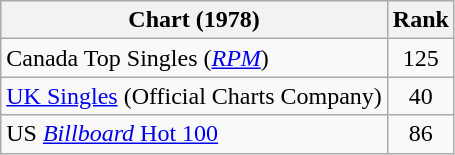<table class="wikitable sortable">
<tr>
<th>Chart (1978)</th>
<th>Rank</th>
</tr>
<tr>
<td>Canada Top Singles (<em><a href='#'>RPM</a></em>)</td>
<td align="center">125</td>
</tr>
<tr>
<td><a href='#'>UK Singles</a> (Official Charts Company)</td>
<td align="center">40</td>
</tr>
<tr>
<td>US <a href='#'><em>Billboard</em> Hot 100</a></td>
<td align="center">86</td>
</tr>
</table>
